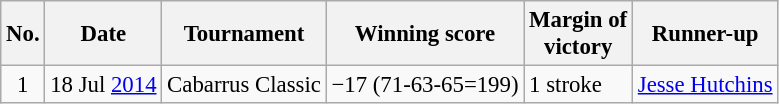<table class="wikitable" style="font-size:95%;">
<tr>
<th>No.</th>
<th>Date</th>
<th>Tournament</th>
<th>Winning score</th>
<th>Margin of<br>victory</th>
<th>Runner-up</th>
</tr>
<tr>
<td align=center>1</td>
<td align=right>18 Jul <a href='#'>2014</a></td>
<td>Cabarrus Classic</td>
<td>−17 (71-63-65=199)</td>
<td>1 stroke</td>
<td> <a href='#'>Jesse Hutchins</a></td>
</tr>
</table>
